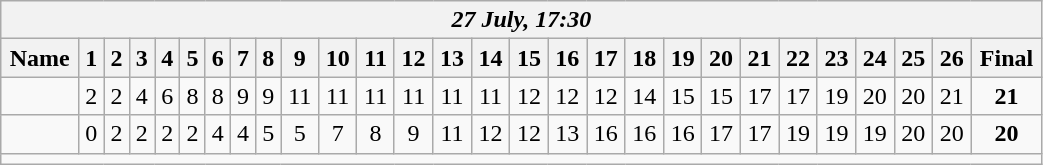<table class=wikitable style="text-align:center; width: 55%">
<tr>
<th colspan=29><em>27 July, 17:30</em></th>
</tr>
<tr>
<th>Name</th>
<th>1</th>
<th>2</th>
<th>3</th>
<th>4</th>
<th>5</th>
<th>6</th>
<th>7</th>
<th>8</th>
<th>9</th>
<th>10</th>
<th>11</th>
<th>12</th>
<th>13</th>
<th>14</th>
<th>15</th>
<th>16</th>
<th>17</th>
<th>18</th>
<th>19</th>
<th>20</th>
<th>21</th>
<th>22</th>
<th>23</th>
<th>24</th>
<th>25</th>
<th>26</th>
<th>Final</th>
</tr>
<tr>
<td align=left><strong></strong></td>
<td>2</td>
<td>2</td>
<td>4</td>
<td>6</td>
<td>8</td>
<td>8</td>
<td>9</td>
<td>9</td>
<td>11</td>
<td>11</td>
<td>11</td>
<td>11</td>
<td>11</td>
<td>11</td>
<td>12</td>
<td>12</td>
<td>12</td>
<td>14</td>
<td>15</td>
<td>15</td>
<td>17</td>
<td>17</td>
<td>19</td>
<td>20</td>
<td>20</td>
<td>21</td>
<td><strong>21</strong></td>
</tr>
<tr>
<td align=left></td>
<td>0</td>
<td>2</td>
<td>2</td>
<td>2</td>
<td>2</td>
<td>4</td>
<td>4</td>
<td>5</td>
<td>5</td>
<td>7</td>
<td>8</td>
<td>9</td>
<td>11</td>
<td>12</td>
<td>12</td>
<td>13</td>
<td>16</td>
<td>16</td>
<td>16</td>
<td>17</td>
<td>17</td>
<td>19</td>
<td>19</td>
<td>19</td>
<td>20</td>
<td>20</td>
<td><strong>20</strong></td>
</tr>
<tr>
<td colspan=29></td>
</tr>
</table>
